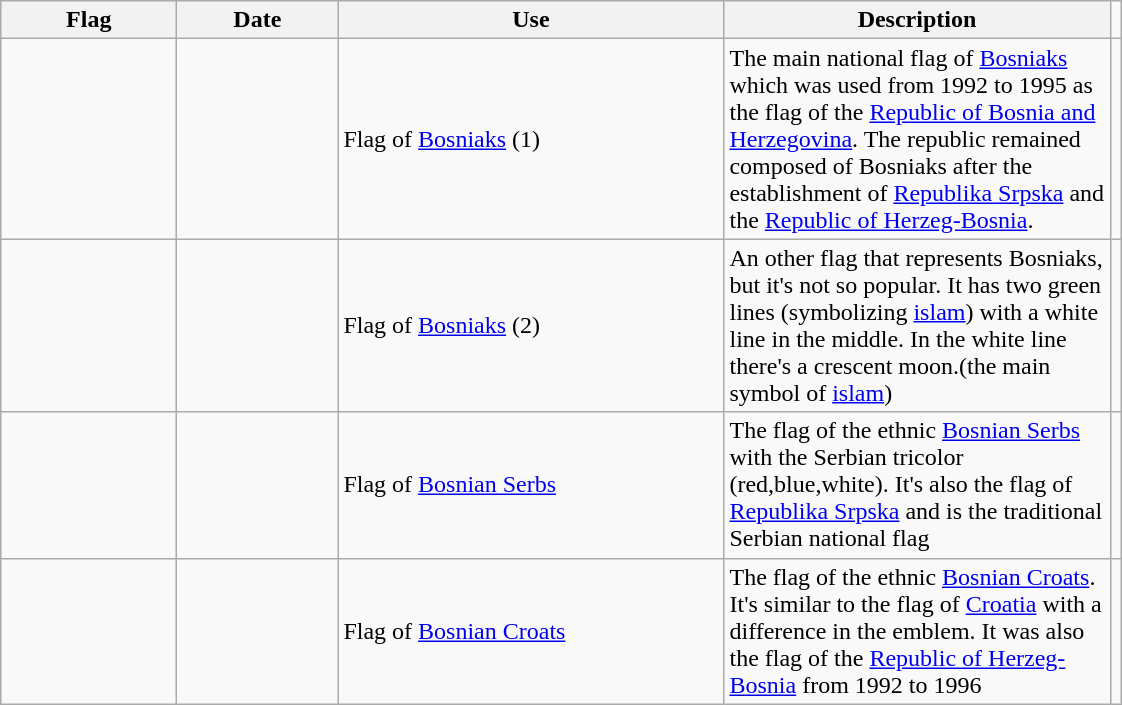<table class="wikitable">
<tr>
<th style="width:110px;">Flag</th>
<th style="width:100px;">Date</th>
<th style="width:250px;">Use</th>
<th style="width:250px;">Description</th>
</tr>
<tr>
<td></td>
<td></td>
<td>Flag of <a href='#'>Bosniaks</a> (1)</td>
<td>The main national flag of <a href='#'>Bosniaks</a> which was used from 1992 to 1995 as the flag of the <a href='#'>Republic of Bosnia and Herzegovina</a>. The republic  remained composed of Bosniaks after the establishment of <a href='#'>Republika Srpska</a> and the <a href='#'>Republic of Herzeg-Bosnia</a>.</td>
<td></td>
</tr>
<tr>
<td></td>
<td></td>
<td>Flag of <a href='#'>Bosniaks</a> (2)</td>
<td>An other flag that represents Bosniaks, but it's not so popular. It has two green lines (symbolizing <a href='#'>islam</a>) with a white line in the middle. In the white line there's a crescent moon.(the main symbol of <a href='#'>islam</a>)</td>
<td></td>
</tr>
<tr>
<td></td>
<td></td>
<td>Flag of <a href='#'>Bosnian Serbs</a></td>
<td>The flag of the ethnic <a href='#'>Bosnian Serbs</a> with the Serbian tricolor (red,blue,white). It's also the flag of <a href='#'>Republika Srpska</a> and is the traditional Serbian national flag</td>
<td></td>
</tr>
<tr>
<td></td>
<td></td>
<td>Flag of <a href='#'>Bosnian Croats</a></td>
<td>The flag of the ethnic <a href='#'>Bosnian Croats</a>. It's similar to the flag of <a href='#'>Croatia</a> with a difference in the emblem. It was also the flag of the <a href='#'>Republic of Herzeg-Bosnia</a> from 1992 to 1996</td>
<td></td>
</tr>
</table>
